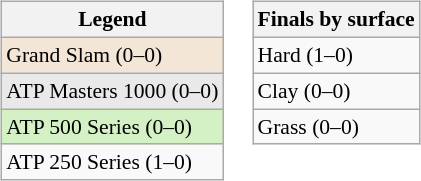<table>
<tr valign=top>
<td><br><table class=wikitable style=font-size:90%>
<tr>
<th>Legend</th>
</tr>
<tr style=background:#f3e6d7>
<td>Grand Slam (0–0)</td>
</tr>
<tr style="background:#e9e9e9">
<td>ATP Masters 1000 (0–0)</td>
</tr>
<tr style="background:#d4f1c5">
<td>ATP 500 Series (0–0)</td>
</tr>
<tr>
<td>ATP 250 Series (1–0)</td>
</tr>
</table>
</td>
<td><br><table class=wikitable style=font-size:90%>
<tr>
<th>Finals by surface</th>
</tr>
<tr>
<td>Hard (1–0)</td>
</tr>
<tr>
<td>Clay (0–0)</td>
</tr>
<tr>
<td>Grass (0–0)</td>
</tr>
</table>
</td>
</tr>
</table>
